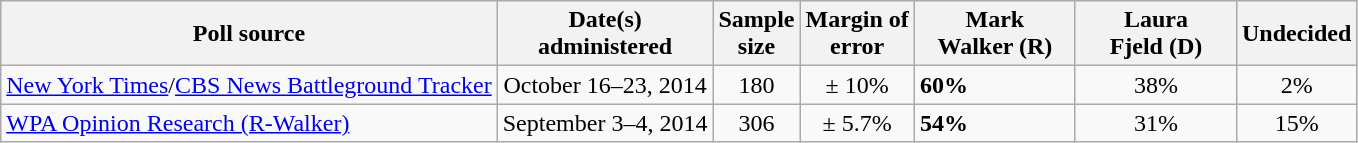<table class="wikitable">
<tr>
<th>Poll source</th>
<th>Date(s)<br>administered</th>
<th>Sample<br>size</th>
<th>Margin of<br>error</th>
<th style="width:100px;">Mark<br>Walker (R)</th>
<th style="width:100px;">Laura<br>Fjeld (D)</th>
<th>Undecided</th>
</tr>
<tr>
<td><a href='#'>New York Times</a>/<a href='#'>CBS News Battleground Tracker</a></td>
<td align=center>October 16–23, 2014</td>
<td align=center>180</td>
<td align=center>± 10%</td>
<td><strong>60%</strong></td>
<td align=center>38%</td>
<td align=center>2%</td>
</tr>
<tr>
<td><a href='#'>WPA Opinion Research (R-Walker)</a></td>
<td align=center>September 3–4, 2014</td>
<td align=center>306</td>
<td align=center>± 5.7%</td>
<td><strong>54%</strong></td>
<td align=center>31%</td>
<td align=center>15%</td>
</tr>
</table>
